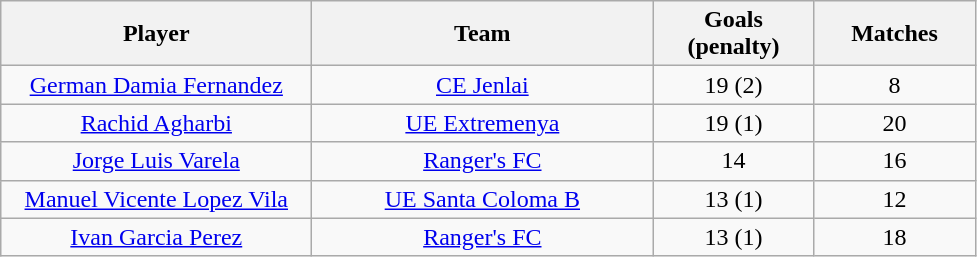<table class="wikitable">
<tr>
<th width="200">Player</th>
<th width="220">Team</th>
<th width="100">Goals (penalty)</th>
<th width="100">Matches</th>
</tr>
<tr align=center>
<td> <a href='#'>German Damia Fernandez</a></td>
<td><a href='#'>CE Jenlai</a></td>
<td>19 (2)</td>
<td>8</td>
</tr>
<tr align=center>
<td> <a href='#'>Rachid Agharbi</a></td>
<td><a href='#'>UE Extremenya</a></td>
<td>19 (1)</td>
<td>20</td>
</tr>
<tr align=center>
<td> <a href='#'>Jorge Luis Varela</a></td>
<td><a href='#'>Ranger's FC</a></td>
<td>14</td>
<td>16</td>
</tr>
<tr align=center>
<td> <a href='#'>Manuel Vicente Lopez Vila</a></td>
<td><a href='#'>UE Santa Coloma B</a></td>
<td>13 (1)</td>
<td>12</td>
</tr>
<tr align=center>
<td> <a href='#'>Ivan Garcia Perez</a></td>
<td><a href='#'>Ranger's FC</a></td>
<td>13 (1)</td>
<td>18</td>
</tr>
</table>
